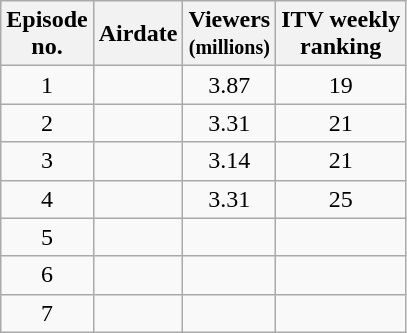<table class="wikitable" style="text-align:center;">
<tr>
<th>Episode<br>no.</th>
<th>Airdate</th>
<th>Viewers<br><small>(millions)</small></th>
<th>ITV weekly<br>ranking</th>
</tr>
<tr>
<td>1</td>
<td></td>
<td>3.87</td>
<td>19</td>
</tr>
<tr>
<td>2</td>
<td></td>
<td>3.31</td>
<td>21</td>
</tr>
<tr>
<td>3</td>
<td></td>
<td>3.14</td>
<td>21</td>
</tr>
<tr>
<td>4</td>
<td></td>
<td>3.31</td>
<td>25</td>
</tr>
<tr>
<td>5</td>
<td></td>
<td></td>
<td></td>
</tr>
<tr>
<td>6</td>
<td></td>
<td></td>
<td></td>
</tr>
<tr>
<td>7</td>
<td></td>
<td></td>
<td></td>
</tr>
</table>
